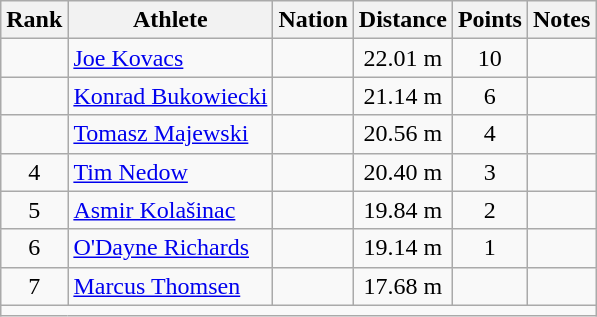<table class="wikitable sortable" style="text-align:center;">
<tr>
<th scope="col" style="width: 10px;">Rank</th>
<th scope="col">Athlete</th>
<th scope="col">Nation</th>
<th scope="col">Distance</th>
<th scope="col">Points</th>
<th scope="col">Notes</th>
</tr>
<tr>
<td></td>
<td align=left><a href='#'>Joe Kovacs</a></td>
<td align=left></td>
<td>22.01 m</td>
<td>10</td>
<td></td>
</tr>
<tr>
<td></td>
<td align=left><a href='#'>Konrad Bukowiecki</a></td>
<td align=left></td>
<td>21.14 m</td>
<td>6</td>
<td></td>
</tr>
<tr>
<td></td>
<td align=left><a href='#'>Tomasz Majewski</a></td>
<td align=left></td>
<td>20.56 m</td>
<td>4</td>
<td></td>
</tr>
<tr>
<td>4</td>
<td align=left><a href='#'>Tim Nedow</a></td>
<td align=left></td>
<td>20.40 m</td>
<td>3</td>
<td></td>
</tr>
<tr>
<td>5</td>
<td align=left><a href='#'>Asmir Kolašinac</a></td>
<td align=left></td>
<td>19.84 m</td>
<td>2</td>
<td></td>
</tr>
<tr>
<td>6</td>
<td align=left><a href='#'>O'Dayne Richards</a></td>
<td align=left></td>
<td>19.14 m</td>
<td>1</td>
<td></td>
</tr>
<tr>
<td>7</td>
<td align=left><a href='#'>Marcus Thomsen</a></td>
<td align=left></td>
<td>17.68 m</td>
<td></td>
<td></td>
</tr>
<tr class="sortbottom">
<td colspan="6"></td>
</tr>
</table>
